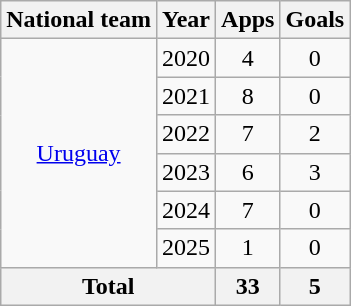<table class="wikitable" style="text-align:center">
<tr>
<th>National team</th>
<th>Year</th>
<th>Apps</th>
<th>Goals</th>
</tr>
<tr>
<td rowspan=6><a href='#'>Uruguay</a></td>
<td>2020</td>
<td>4</td>
<td>0</td>
</tr>
<tr>
<td>2021</td>
<td>8</td>
<td>0</td>
</tr>
<tr>
<td>2022</td>
<td>7</td>
<td>2</td>
</tr>
<tr>
<td>2023</td>
<td>6</td>
<td>3</td>
</tr>
<tr>
<td>2024</td>
<td>7</td>
<td>0</td>
</tr>
<tr>
<td>2025</td>
<td>1</td>
<td>0</td>
</tr>
<tr>
<th colspan=2>Total</th>
<th>33</th>
<th>5</th>
</tr>
</table>
